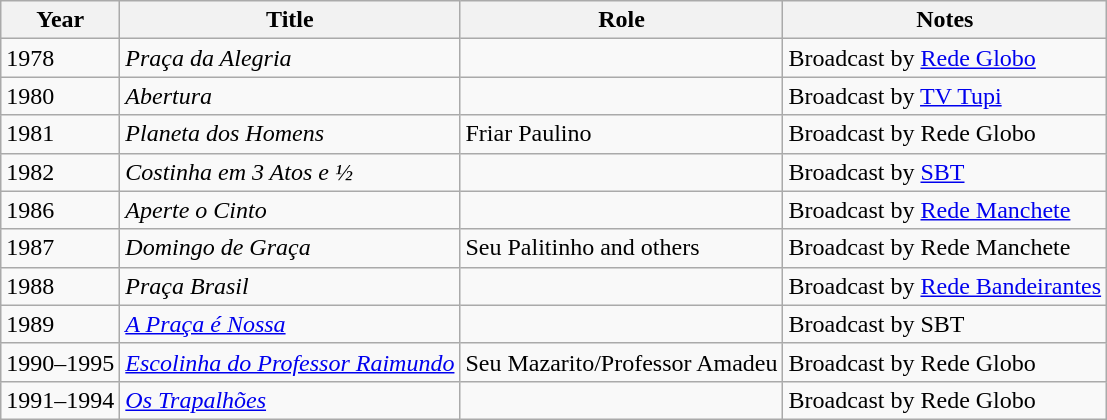<table class="wikitable sortable">
<tr>
<th>Year</th>
<th>Title</th>
<th>Role</th>
<th class="unsortable">Notes</th>
</tr>
<tr>
<td>1978</td>
<td><em>Praça da Alegria</em></td>
<td></td>
<td>Broadcast by <a href='#'>Rede Globo</a></td>
</tr>
<tr>
<td>1980</td>
<td><em>Abertura</em></td>
<td></td>
<td>Broadcast by <a href='#'>TV Tupi</a></td>
</tr>
<tr>
<td>1981</td>
<td><em>Planeta dos Homens</em></td>
<td>Friar Paulino</td>
<td>Broadcast by Rede Globo</td>
</tr>
<tr>
<td>1982</td>
<td><em>Costinha em 3 Atos e ½</em></td>
<td></td>
<td>Broadcast by <a href='#'>SBT</a></td>
</tr>
<tr>
<td>1986</td>
<td><em>Aperte o Cinto</em></td>
<td></td>
<td>Broadcast by <a href='#'>Rede Manchete</a></td>
</tr>
<tr>
<td>1987</td>
<td><em>Domingo de Graça</em></td>
<td>Seu Palitinho and others</td>
<td>Broadcast by Rede Manchete</td>
</tr>
<tr>
<td>1988</td>
<td><em>Praça Brasil</em></td>
<td></td>
<td>Broadcast by <a href='#'>Rede Bandeirantes</a></td>
</tr>
<tr>
<td>1989</td>
<td><em><a href='#'>A Praça é Nossa</a></em></td>
<td></td>
<td>Broadcast by SBT</td>
</tr>
<tr>
<td>1990–1995</td>
<td><em><a href='#'>Escolinha do Professor Raimundo</a></em></td>
<td>Seu Mazarito/Professor Amadeu</td>
<td>Broadcast by Rede Globo</td>
</tr>
<tr>
<td>1991–1994</td>
<td><em><a href='#'>Os Trapalhões</a></em></td>
<td></td>
<td>Broadcast by Rede Globo</td>
</tr>
</table>
